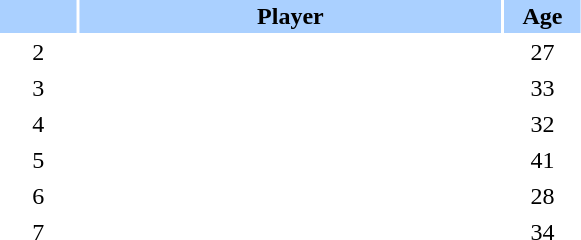<table class="sortable" border="0" cellspacing="2" cellpadding="2">
<tr style="background-color:#AAD0FF">
<th width=8%></th>
<th width=44%>Player</th>
<th width=8%>Age</th>
</tr>
<tr>
<td style="text-align: center;">2</td>
<td></td>
<td style="text-align: center;">27</td>
</tr>
<tr>
<td style="text-align: center;">3</td>
<td></td>
<td style="text-align: center;">33</td>
</tr>
<tr>
<td style="text-align: center;">4</td>
<td></td>
<td style="text-align: center;">32</td>
</tr>
<tr>
<td style="text-align: center;">5</td>
<td></td>
<td style="text-align: center;">41</td>
</tr>
<tr>
<td style="text-align: center;">6</td>
<td></td>
<td style="text-align: center;">28</td>
</tr>
<tr>
<td style="text-align: center;">7</td>
<td></td>
<td style="text-align: center;">34</td>
</tr>
</table>
